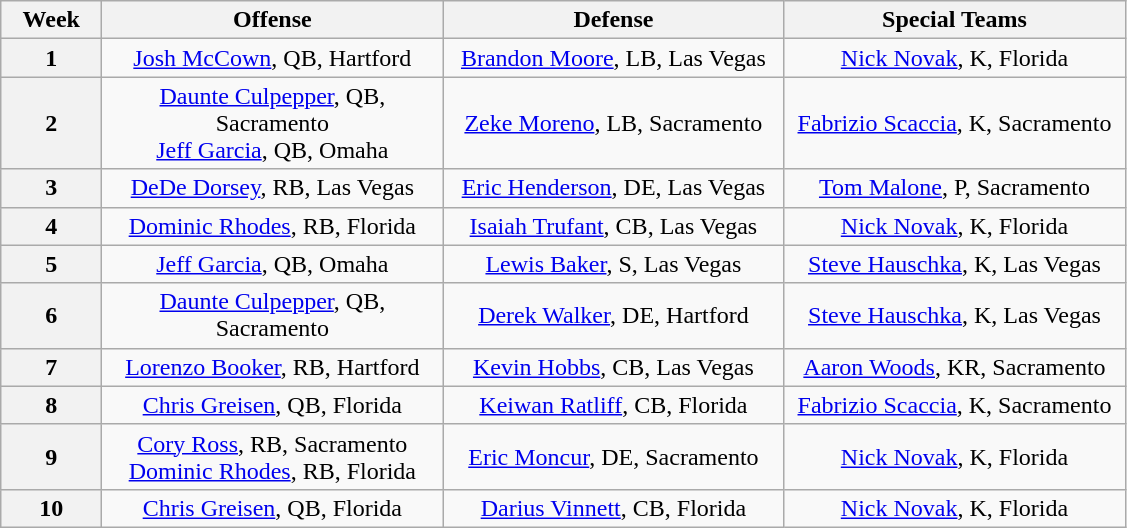<table class="wikitable">
<tr>
<th width="60">Week</th>
<th width="220">Offense</th>
<th width="220">Defense</th>
<th width="220">Special Teams</th>
</tr>
<tr align=center>
<th>1 </th>
<td><a href='#'>Josh McCown</a>, QB, Hartford</td>
<td><a href='#'>Brandon Moore</a>, LB, Las Vegas</td>
<td><a href='#'>Nick Novak</a>, K, Florida</td>
</tr>
<tr align=center>
<th>2 </th>
<td><a href='#'>Daunte Culpepper</a>, QB, Sacramento<br><a href='#'>Jeff Garcia</a>, QB, Omaha</td>
<td><a href='#'>Zeke Moreno</a>, LB, Sacramento</td>
<td><a href='#'>Fabrizio Scaccia</a>, K, Sacramento</td>
</tr>
<tr align=center>
<th>3 </th>
<td><a href='#'>DeDe Dorsey</a>, RB, Las Vegas</td>
<td><a href='#'>Eric Henderson</a>, DE, Las Vegas</td>
<td><a href='#'>Tom Malone</a>, P, Sacramento</td>
</tr>
<tr align=center>
<th>4 </th>
<td><a href='#'>Dominic Rhodes</a>, RB, Florida</td>
<td><a href='#'>Isaiah Trufant</a>, CB, Las Vegas</td>
<td><a href='#'>Nick Novak</a>, K, Florida</td>
</tr>
<tr align=center>
<th>5 </th>
<td><a href='#'>Jeff Garcia</a>, QB, Omaha</td>
<td><a href='#'>Lewis Baker</a>, S, Las Vegas</td>
<td><a href='#'>Steve Hauschka</a>, K, Las Vegas</td>
</tr>
<tr align=center>
<th>6 </th>
<td><a href='#'>Daunte Culpepper</a>, QB, Sacramento</td>
<td><a href='#'>Derek Walker</a>, DE, Hartford</td>
<td><a href='#'>Steve Hauschka</a>, K, Las Vegas</td>
</tr>
<tr align=center>
<th>7 </th>
<td><a href='#'>Lorenzo Booker</a>, RB, Hartford</td>
<td><a href='#'>Kevin Hobbs</a>, CB, Las Vegas</td>
<td><a href='#'>Aaron Woods</a>, KR, Sacramento</td>
</tr>
<tr align=center>
<th>8 </th>
<td><a href='#'>Chris Greisen</a>, QB, Florida</td>
<td><a href='#'>Keiwan Ratliff</a>, CB, Florida</td>
<td><a href='#'>Fabrizio Scaccia</a>, K, Sacramento</td>
</tr>
<tr align=center>
<th>9 </th>
<td><a href='#'>Cory Ross</a>, RB, Sacramento<br><a href='#'>Dominic Rhodes</a>, RB, Florida</td>
<td><a href='#'>Eric Moncur</a>, DE, Sacramento</td>
<td><a href='#'>Nick Novak</a>, K, Florida</td>
</tr>
<tr align=center>
<th>10 </th>
<td><a href='#'>Chris Greisen</a>, QB, Florida</td>
<td><a href='#'>Darius Vinnett</a>, CB, Florida</td>
<td><a href='#'>Nick Novak</a>, K, Florida</td>
</tr>
</table>
